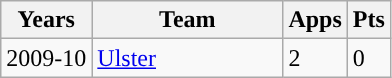<table class="wikitable" style="text-align:left;">
<tr>
<th>Years</th>
<th width=120px>Team</th>
<th>Apps</th>
<th>Pts</th>
</tr>
<tr>
<td>2009-10</td>
<td><a href='#'>Ulster</a></td>
<td>2</td>
<td>0</td>
</tr>
</table>
